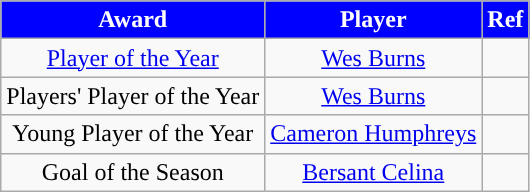<table class="wikitable" style="text-align:center">
<tr>
<th style="background:blue; color:white; width=0%">Award</th>
<th style="background:blue; color:white; width=0%">Player</th>
<th style="background:blue; color:white; width=0%">Ref</th>
</tr>
<tr>
<td><a href='#'>Player of the Year</a></td>
<td> <a href='#'>Wes Burns</a></td>
<td></td>
</tr>
<tr>
<td>Players' Player of the Year</td>
<td> <a href='#'>Wes Burns</a></td>
<td></td>
</tr>
<tr>
<td>Young Player of the Year</td>
<td> <a href='#'>Cameron Humphreys</a></td>
<td></td>
</tr>
<tr>
<td>Goal of the Season</td>
<td> <a href='#'>Bersant Celina</a></td>
<td></td>
</tr>
</table>
